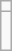<table class="wikitable" align="right">
<tr style="vertical-align:top">
<td></td>
</tr>
<tr>
<td><small><br>

</small>
</td>
</tr>
</table>
